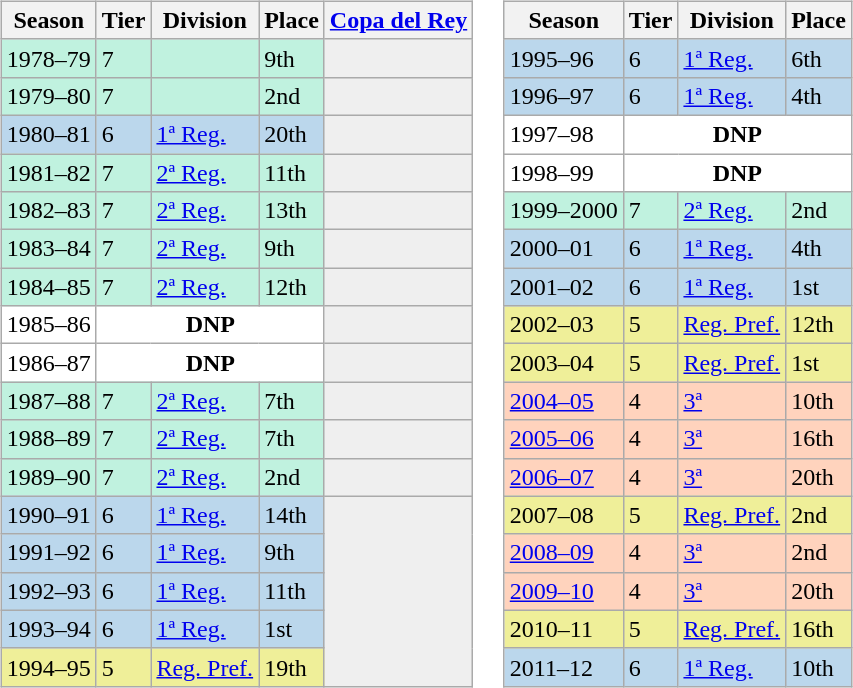<table>
<tr>
<td valign="top" width=0%><br><table class="wikitable">
<tr style="background:#f0f6fa;">
<th>Season</th>
<th>Tier</th>
<th>Division</th>
<th>Place</th>
<th><a href='#'>Copa del Rey</a></th>
</tr>
<tr>
<td style="background:#C0F2DF;">1978–79</td>
<td style="background:#C0F2DF;">7</td>
<td style="background:#C0F2DF;"></td>
<td style="background:#C0F2DF;">9th</td>
<th style="background:#efefef;"></th>
</tr>
<tr>
<td style="background:#C0F2DF;">1979–80</td>
<td style="background:#C0F2DF;">7</td>
<td style="background:#C0F2DF;"></td>
<td style="background:#C0F2DF;">2nd</td>
<th style="background:#efefef;"></th>
</tr>
<tr>
<td style="background:#BBD7EC;">1980–81</td>
<td style="background:#BBD7EC;">6</td>
<td style="background:#BBD7EC;"><a href='#'>1ª Reg.</a></td>
<td style="background:#BBD7EC;">20th</td>
<th style="background:#efefef;"></th>
</tr>
<tr>
<td style="background:#C0F2DF;">1981–82</td>
<td style="background:#C0F2DF;">7</td>
<td style="background:#C0F2DF;"><a href='#'>2ª Reg.</a></td>
<td style="background:#C0F2DF;">11th</td>
<th style="background:#efefef;"></th>
</tr>
<tr>
<td style="background:#C0F2DF;">1982–83</td>
<td style="background:#C0F2DF;">7</td>
<td style="background:#C0F2DF;"><a href='#'>2ª Reg.</a></td>
<td style="background:#C0F2DF;">13th</td>
<th style="background:#efefef;"></th>
</tr>
<tr>
<td style="background:#C0F2DF;">1983–84</td>
<td style="background:#C0F2DF;">7</td>
<td style="background:#C0F2DF;"><a href='#'>2ª Reg.</a></td>
<td style="background:#C0F2DF;">9th</td>
<th style="background:#efefef;"></th>
</tr>
<tr>
<td style="background:#C0F2DF;">1984–85</td>
<td style="background:#C0F2DF;">7</td>
<td style="background:#C0F2DF;"><a href='#'>2ª Reg.</a></td>
<td style="background:#C0F2DF;">12th</td>
<th style="background:#efefef;"></th>
</tr>
<tr>
<td style="background:#FFFFFF;">1985–86</td>
<th style="background:#FFFFFF;" colspan="3">DNP</th>
<th style="background:#efefef;"></th>
</tr>
<tr>
<td style="background:#FFFFFF;">1986–87</td>
<th style="background:#FFFFFF;" colspan="3">DNP</th>
<th style="background:#efefef;"></th>
</tr>
<tr>
<td style="background:#C0F2DF;">1987–88</td>
<td style="background:#C0F2DF;">7</td>
<td style="background:#C0F2DF;"><a href='#'>2ª Reg.</a></td>
<td style="background:#C0F2DF;">7th</td>
<th style="background:#efefef;"></th>
</tr>
<tr>
<td style="background:#C0F2DF;">1988–89</td>
<td style="background:#C0F2DF;">7</td>
<td style="background:#C0F2DF;"><a href='#'>2ª Reg.</a></td>
<td style="background:#C0F2DF;">7th</td>
<th style="background:#efefef;"></th>
</tr>
<tr>
<td style="background:#C0F2DF;">1989–90</td>
<td style="background:#C0F2DF;">7</td>
<td style="background:#C0F2DF;"><a href='#'>2ª Reg.</a></td>
<td style="background:#C0F2DF;">2nd</td>
<th style="background:#efefef;"></th>
</tr>
<tr>
<td style="background:#BBD7EC;">1990–91</td>
<td style="background:#BBD7EC;">6</td>
<td style="background:#BBD7EC;"><a href='#'>1ª Reg.</a></td>
<td style="background:#BBD7EC;">14th</td>
<th style="background:#efefef;" rowspan="5"></th>
</tr>
<tr>
<td style="background:#BBD7EC;">1991–92</td>
<td style="background:#BBD7EC;">6</td>
<td style="background:#BBD7EC;"><a href='#'>1ª Reg.</a></td>
<td style="background:#BBD7EC;">9th</td>
</tr>
<tr>
<td style="background:#BBD7EC;">1992–93</td>
<td style="background:#BBD7EC;">6</td>
<td style="background:#BBD7EC;"><a href='#'>1ª Reg.</a></td>
<td style="background:#BBD7EC;">11th</td>
</tr>
<tr>
<td style="background:#BBD7EC;">1993–94</td>
<td style="background:#BBD7EC;">6</td>
<td style="background:#BBD7EC;"><a href='#'>1ª Reg.</a></td>
<td style="background:#BBD7EC;">1st</td>
</tr>
<tr>
<td style="background:#EFEF99;">1994–95</td>
<td style="background:#EFEF99;">5</td>
<td style="background:#EFEF99;"><a href='#'>Reg. Pref.</a></td>
<td style="background:#EFEF99;">19th</td>
</tr>
</table>
</td>
<td valign="top" width=0%><br><table class="wikitable">
<tr style="background:#f0f6fa;">
<th>Season</th>
<th>Tier</th>
<th>Division</th>
<th>Place</th>
</tr>
<tr>
<td style="background:#BBD7EC;">1995–96</td>
<td style="background:#BBD7EC;">6</td>
<td style="background:#BBD7EC;"><a href='#'>1ª Reg.</a></td>
<td style="background:#BBD7EC;">6th</td>
</tr>
<tr>
<td style="background:#BBD7EC;">1996–97</td>
<td style="background:#BBD7EC;">6</td>
<td style="background:#BBD7EC;"><a href='#'>1ª Reg.</a></td>
<td style="background:#BBD7EC;">4th</td>
</tr>
<tr>
<td style="background:#FFFFFF;">1997–98</td>
<th style="background:#FFFFFF;" colspan="3">DNP</th>
</tr>
<tr>
<td style="background:#FFFFFF;">1998–99</td>
<th style="background:#FFFFFF;" colspan="3">DNP</th>
</tr>
<tr>
<td style="background:#C0F2DF;">1999–2000</td>
<td style="background:#C0F2DF;">7</td>
<td style="background:#C0F2DF;"><a href='#'>2ª Reg.</a></td>
<td style="background:#C0F2DF;">2nd</td>
</tr>
<tr>
<td style="background:#BBD7EC;">2000–01</td>
<td style="background:#BBD7EC;">6</td>
<td style="background:#BBD7EC;"><a href='#'>1ª Reg.</a></td>
<td style="background:#BBD7EC;">4th</td>
</tr>
<tr>
<td style="background:#BBD7EC;">2001–02</td>
<td style="background:#BBD7EC;">6</td>
<td style="background:#BBD7EC;"><a href='#'>1ª Reg.</a></td>
<td style="background:#BBD7EC;">1st</td>
</tr>
<tr>
<td style="background:#EFEF99;">2002–03</td>
<td style="background:#EFEF99;">5</td>
<td style="background:#EFEF99;"><a href='#'>Reg. Pref.</a></td>
<td style="background:#EFEF99;">12th</td>
</tr>
<tr>
<td style="background:#EFEF99;">2003–04</td>
<td style="background:#EFEF99;">5</td>
<td style="background:#EFEF99;"><a href='#'>Reg. Pref.</a></td>
<td style="background:#EFEF99;">1st</td>
</tr>
<tr>
<td style="background:#FFD3BD;"><a href='#'>2004–05</a></td>
<td style="background:#FFD3BD;">4</td>
<td style="background:#FFD3BD;"><a href='#'>3ª</a></td>
<td style="background:#FFD3BD;">10th</td>
</tr>
<tr>
<td style="background:#FFD3BD;"><a href='#'>2005–06</a></td>
<td style="background:#FFD3BD;">4</td>
<td style="background:#FFD3BD;"><a href='#'>3ª</a></td>
<td style="background:#FFD3BD;">16th</td>
</tr>
<tr>
<td style="background:#FFD3BD;"><a href='#'>2006–07</a></td>
<td style="background:#FFD3BD;">4</td>
<td style="background:#FFD3BD;"><a href='#'>3ª</a></td>
<td style="background:#FFD3BD;">20th</td>
</tr>
<tr>
<td style="background:#EFEF99;">2007–08</td>
<td style="background:#EFEF99;">5</td>
<td style="background:#EFEF99;"><a href='#'>Reg. Pref.</a></td>
<td style="background:#EFEF99;">2nd</td>
</tr>
<tr>
<td style="background:#FFD3BD;"><a href='#'>2008–09</a></td>
<td style="background:#FFD3BD;">4</td>
<td style="background:#FFD3BD;"><a href='#'>3ª</a></td>
<td style="background:#FFD3BD;">2nd</td>
</tr>
<tr>
<td style="background:#FFD3BD;"><a href='#'>2009–10</a></td>
<td style="background:#FFD3BD;">4</td>
<td style="background:#FFD3BD;"><a href='#'>3ª</a></td>
<td style="background:#FFD3BD;">20th</td>
</tr>
<tr>
<td style="background:#EFEF99;">2010–11</td>
<td style="background:#EFEF99;">5</td>
<td style="background:#EFEF99;"><a href='#'>Reg. Pref.</a></td>
<td style="background:#EFEF99;">16th</td>
</tr>
<tr>
<td style="background:#BBD7EC;">2011–12</td>
<td style="background:#BBD7EC;">6</td>
<td style="background:#BBD7EC;"><a href='#'>1ª Reg.</a></td>
<td style="background:#BBD7EC;">10th</td>
</tr>
</table>
</td>
</tr>
</table>
